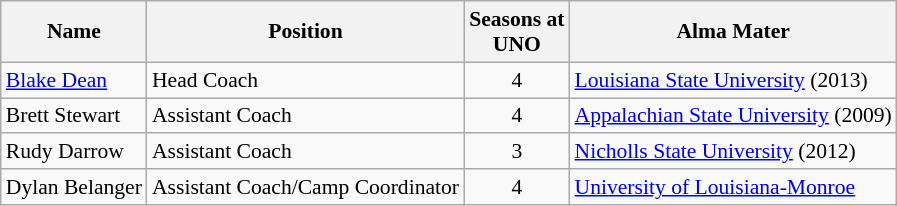<table class="wikitable" border="1" style="font-size:90%;">
<tr>
<th>Name</th>
<th>Position</th>
<th>Seasons at<br>UNO</th>
<th>Alma Mater</th>
</tr>
<tr>
<td><a href='#'>Blake Dean</a></td>
<td>Head Coach</td>
<td align=center>4</td>
<td><a href='#'>Louisiana State University</a> (2013)</td>
</tr>
<tr>
<td>Brett Stewart</td>
<td>Assistant Coach</td>
<td align=center>4</td>
<td><a href='#'>Appalachian State University</a> (2009)</td>
</tr>
<tr>
<td>Rudy Darrow</td>
<td>Assistant Coach</td>
<td align=center>3</td>
<td><a href='#'>Nicholls State University</a> (2012)</td>
</tr>
<tr>
<td>Dylan Belanger</td>
<td>Assistant Coach/Camp Coordinator</td>
<td align=center>4</td>
<td><a href='#'>University of Louisiana-Monroe</a></td>
</tr>
</table>
